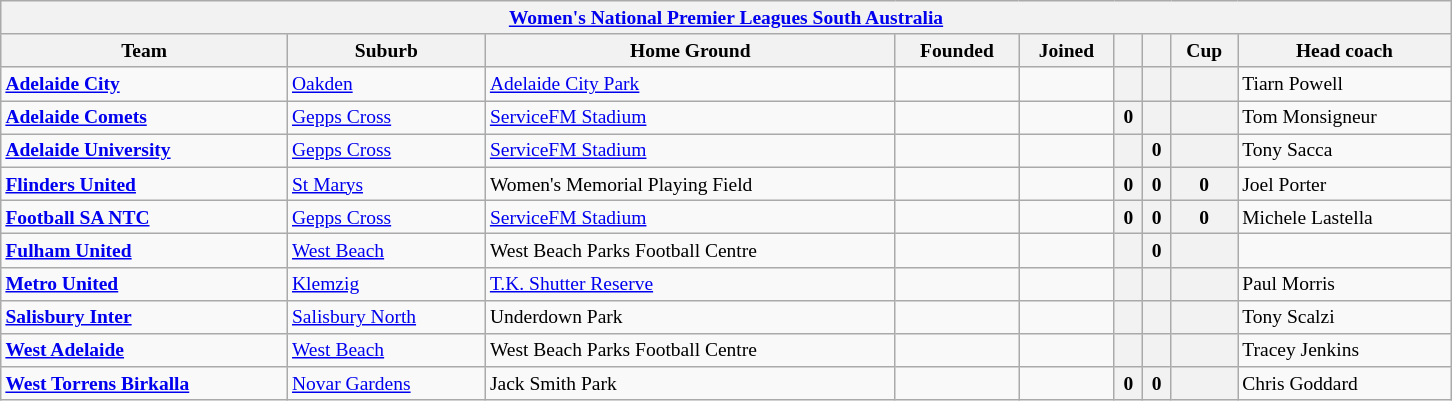<table class="wikitable sortable" style="text-align:left; font-size: 13px; width:968px">
<tr>
<th colspan="9"><a href='#'>Women's National Premier Leagues South Australia</a></th>
</tr>
<tr>
<th>Team</th>
<th>Suburb</th>
<th>Home Ground</th>
<th>Founded</th>
<th>Joined</th>
<th></th>
<th></th>
<th>Cup</th>
<th>Head coach</th>
</tr>
<tr>
<td><strong><a href='#'>Adelaide City</a></strong></td>
<td><a href='#'>Oakden</a></td>
<td><a href='#'>Adelaide City Park</a></td>
<td style="text-align:center;"></td>
<td style="text-align:center;"></td>
<th></th>
<th></th>
<th></th>
<td>Tiarn Powell</td>
</tr>
<tr>
<td><strong><a href='#'>Adelaide Comets</a></strong></td>
<td><a href='#'>Gepps Cross</a></td>
<td><a href='#'>ServiceFM Stadium</a></td>
<td style="text-align:center;"></td>
<td style="text-align:center;"></td>
<th>0</th>
<th></th>
<th></th>
<td>Tom Monsigneur</td>
</tr>
<tr>
<td><strong><a href='#'>Adelaide University</a></strong></td>
<td><a href='#'>Gepps Cross</a></td>
<td><a href='#'>ServiceFM Stadium</a></td>
<td style="text-align:center;"></td>
<td style="text-align:center;"></td>
<th></th>
<th>0</th>
<th></th>
<td>Tony Sacca</td>
</tr>
<tr>
<td><strong><a href='#'>Flinders United</a></strong></td>
<td><a href='#'>St Marys</a></td>
<td>Women's Memorial Playing Field</td>
<td style="text-align:center;"></td>
<td style="text-align:center;"></td>
<th>0</th>
<th>0</th>
<th>0</th>
<td>Joel Porter</td>
</tr>
<tr>
<td><strong><a href='#'>Football SA NTC</a></strong></td>
<td><a href='#'>Gepps Cross</a></td>
<td><a href='#'>ServiceFM Stadium</a></td>
<td style="text-align:center;"></td>
<td style="text-align:center;"></td>
<th>0</th>
<th>0</th>
<th>0</th>
<td>Michele Lastella</td>
</tr>
<tr>
<td><strong><a href='#'>Fulham United</a></strong></td>
<td><a href='#'>West Beach</a></td>
<td>West Beach Parks Football Centre</td>
<td style="text-align:center;"></td>
<td style="text-align:center;"></td>
<th></th>
<th>0</th>
<th></th>
<td></td>
</tr>
<tr>
<td><strong><a href='#'>Metro United</a></strong></td>
<td><a href='#'>Klemzig</a></td>
<td><a href='#'>T.K. Shutter Reserve</a></td>
<td style="text-align:center;"></td>
<td style="text-align:center;"></td>
<th></th>
<th></th>
<th></th>
<td>Paul Morris</td>
</tr>
<tr>
<td><strong><a href='#'>Salisbury Inter</a></strong></td>
<td><a href='#'>Salisbury North</a></td>
<td>Underdown Park</td>
<td style="text-align:center;"></td>
<td style="text-align:center;"></td>
<th></th>
<th></th>
<th></th>
<td>Tony Scalzi</td>
</tr>
<tr>
<td><strong><a href='#'>West Adelaide</a></strong></td>
<td><a href='#'>West Beach</a></td>
<td>West Beach Parks Football Centre</td>
<td style="text-align:center;"></td>
<td style="text-align:center;"></td>
<th></th>
<th></th>
<th></th>
<td>Tracey Jenkins</td>
</tr>
<tr>
<td><strong><a href='#'>West Torrens Birkalla</a></strong></td>
<td><a href='#'>Novar Gardens</a></td>
<td>Jack Smith Park</td>
<td style="text-align:center;"></td>
<td style="text-align:center;"></td>
<th>0</th>
<th>0</th>
<th></th>
<td>Chris Goddard</td>
</tr>
</table>
